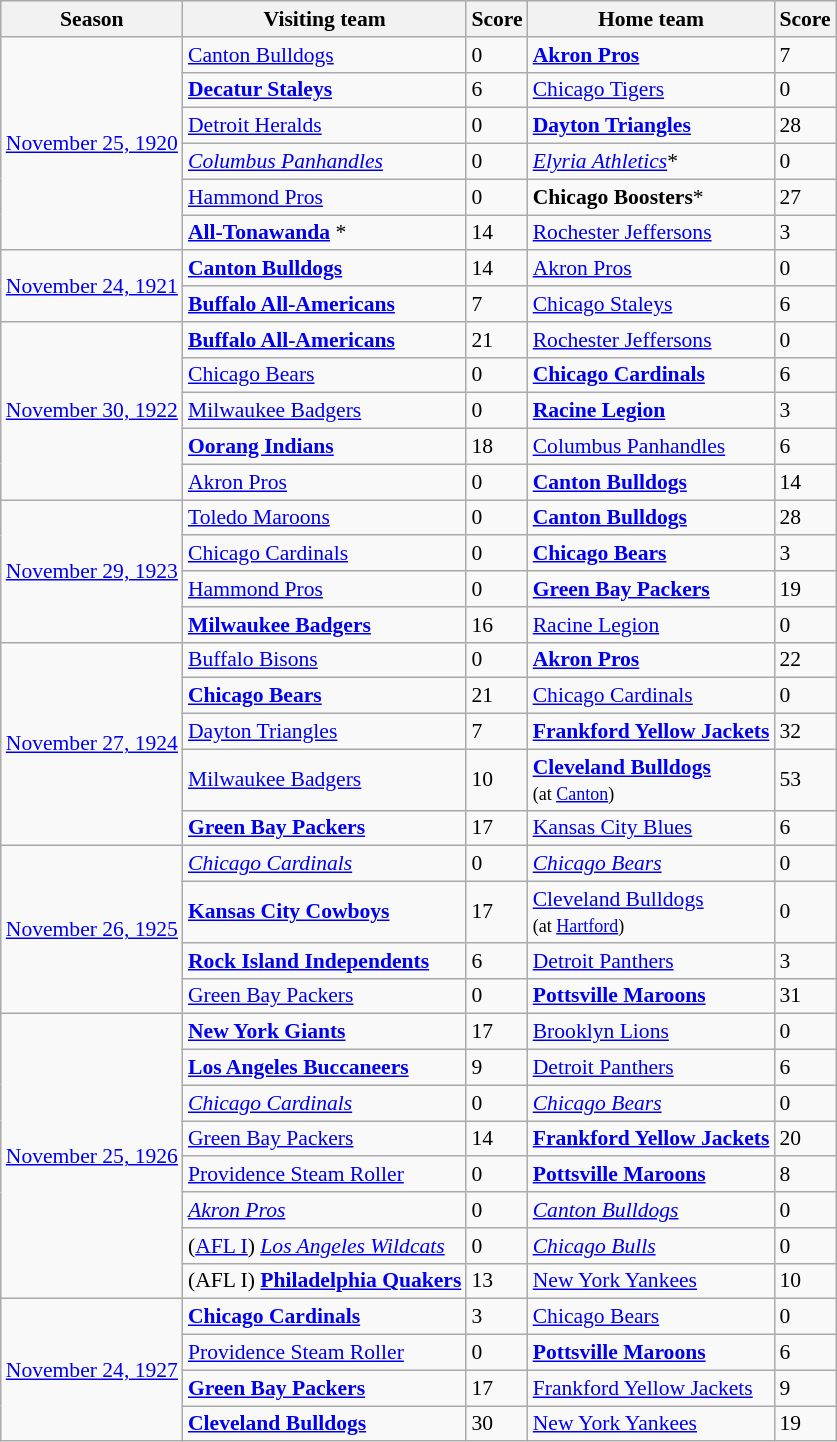<table class="wikitable" style="font-size: 90%;">
<tr style="background:#efefef;">
<th>Season</th>
<th>Visiting team</th>
<th>Score</th>
<th>Home team</th>
<th>Score</th>
</tr>
<tr>
<td rowspan=6><a href='#'>November 25, 1920</a></td>
<td><a href='#'>Canton Bulldogs</a></td>
<td>0</td>
<td><strong><a href='#'>Akron Pros</a></strong></td>
<td>7</td>
</tr>
<tr>
<td><strong><a href='#'>Decatur Staleys</a></strong></td>
<td>6</td>
<td><a href='#'>Chicago Tigers</a></td>
<td>0</td>
</tr>
<tr>
<td><a href='#'>Detroit Heralds</a></td>
<td>0</td>
<td><strong><a href='#'>Dayton Triangles</a></strong></td>
<td>28</td>
</tr>
<tr>
<td><em><a href='#'>Columbus Panhandles</a></em></td>
<td>0</td>
<td><em><a href='#'>Elyria Athletics</a></em>*</td>
<td>0</td>
</tr>
<tr>
<td><a href='#'>Hammond Pros</a></td>
<td>0</td>
<td><strong>Chicago Boosters</strong>*</td>
<td>27</td>
</tr>
<tr>
<td><strong><a href='#'>All-Tonawanda</a></strong> *</td>
<td>14</td>
<td><a href='#'>Rochester Jeffersons</a></td>
<td>3</td>
</tr>
<tr>
<td rowspan=2><a href='#'>November 24, 1921</a></td>
<td><strong><a href='#'>Canton Bulldogs</a></strong></td>
<td>14</td>
<td><a href='#'>Akron Pros</a></td>
<td>0</td>
</tr>
<tr>
<td><strong><a href='#'>Buffalo All-Americans</a></strong></td>
<td>7</td>
<td><a href='#'>Chicago Staleys</a></td>
<td>6</td>
</tr>
<tr>
<td rowspan=5><a href='#'>November 30, 1922</a></td>
<td><strong><a href='#'>Buffalo All-Americans</a></strong></td>
<td>21</td>
<td><a href='#'>Rochester Jeffersons</a></td>
<td>0</td>
</tr>
<tr>
<td><a href='#'>Chicago Bears</a></td>
<td>0</td>
<td><strong><a href='#'>Chicago Cardinals</a></strong></td>
<td>6</td>
</tr>
<tr>
<td><a href='#'>Milwaukee Badgers</a></td>
<td>0</td>
<td><strong><a href='#'>Racine Legion</a></strong></td>
<td>3</td>
</tr>
<tr>
<td><strong><a href='#'>Oorang Indians</a></strong></td>
<td>18</td>
<td><a href='#'>Columbus Panhandles</a></td>
<td>6</td>
</tr>
<tr>
<td><a href='#'>Akron Pros</a></td>
<td>0</td>
<td><strong><a href='#'>Canton Bulldogs</a></strong></td>
<td>14</td>
</tr>
<tr>
<td rowspan=4><a href='#'>November 29, 1923</a></td>
<td><a href='#'>Toledo Maroons</a></td>
<td>0</td>
<td><strong><a href='#'>Canton Bulldogs</a></strong></td>
<td>28</td>
</tr>
<tr>
<td><a href='#'>Chicago Cardinals</a></td>
<td>0</td>
<td><strong><a href='#'>Chicago Bears</a></strong></td>
<td>3</td>
</tr>
<tr>
<td><a href='#'>Hammond Pros</a></td>
<td>0</td>
<td><strong><a href='#'>Green Bay Packers</a></strong></td>
<td>19</td>
</tr>
<tr>
<td><strong><a href='#'>Milwaukee Badgers</a></strong></td>
<td>16</td>
<td><a href='#'>Racine Legion</a></td>
<td>0</td>
</tr>
<tr>
<td rowspan=5><a href='#'>November 27, 1924</a></td>
<td><a href='#'>Buffalo Bisons</a></td>
<td>0</td>
<td><strong><a href='#'>Akron Pros</a></strong></td>
<td>22</td>
</tr>
<tr>
<td><strong><a href='#'>Chicago Bears</a></strong></td>
<td>21</td>
<td><a href='#'>Chicago Cardinals</a></td>
<td>0</td>
</tr>
<tr>
<td><a href='#'>Dayton Triangles</a></td>
<td>7</td>
<td><strong><a href='#'>Frankford Yellow Jackets</a></strong></td>
<td>32</td>
</tr>
<tr>
<td><a href='#'>Milwaukee Badgers</a></td>
<td>10</td>
<td><strong><a href='#'>Cleveland Bulldogs</a></strong><br><small>(at <a href='#'>Canton</a>)</small></td>
<td>53</td>
</tr>
<tr>
<td><strong><a href='#'>Green Bay Packers</a></strong></td>
<td>17</td>
<td><a href='#'>Kansas City Blues</a></td>
<td>6</td>
</tr>
<tr>
<td rowspan=4><a href='#'>November 26, 1925</a></td>
<td><em><a href='#'>Chicago Cardinals</a></em></td>
<td>0</td>
<td><em><a href='#'>Chicago Bears</a></em></td>
<td>0</td>
</tr>
<tr>
<td><strong><a href='#'>Kansas City Cowboys</a></strong></td>
<td>17</td>
<td><a href='#'>Cleveland Bulldogs</a><br><small>(at <a href='#'>Hartford</a>)</small></td>
<td>0</td>
</tr>
<tr>
<td><strong><a href='#'>Rock Island Independents</a></strong></td>
<td>6</td>
<td><a href='#'>Detroit Panthers</a></td>
<td>3</td>
</tr>
<tr>
<td><a href='#'>Green Bay Packers</a></td>
<td>0</td>
<td><strong><a href='#'>Pottsville Maroons</a></strong></td>
<td>31</td>
</tr>
<tr>
<td rowspan=8><a href='#'>November 25, 1926</a></td>
<td><strong><a href='#'>New York Giants</a></strong></td>
<td>17</td>
<td><a href='#'>Brooklyn Lions</a></td>
<td>0</td>
</tr>
<tr>
<td><strong><a href='#'>Los Angeles Buccaneers</a></strong></td>
<td>9</td>
<td><a href='#'>Detroit Panthers</a></td>
<td>6</td>
</tr>
<tr>
<td><em><a href='#'>Chicago Cardinals</a></em></td>
<td>0</td>
<td><em><a href='#'>Chicago Bears</a></em></td>
<td>0</td>
</tr>
<tr>
<td><a href='#'>Green Bay Packers</a></td>
<td>14</td>
<td><strong><a href='#'>Frankford Yellow Jackets</a></strong></td>
<td>20</td>
</tr>
<tr>
<td><a href='#'>Providence Steam Roller</a></td>
<td>0</td>
<td><strong><a href='#'>Pottsville Maroons</a></strong></td>
<td>8</td>
</tr>
<tr>
<td><em><a href='#'>Akron Pros</a></em></td>
<td>0</td>
<td><em><a href='#'>Canton Bulldogs</a></em></td>
<td>0</td>
</tr>
<tr>
<td>(<a href='#'>AFL I</a>) <em><a href='#'>Los Angeles Wildcats</a></em></td>
<td>0</td>
<td><em><a href='#'>Chicago Bulls</a></em></td>
<td>0</td>
</tr>
<tr>
<td>(AFL I) <strong><a href='#'>Philadelphia Quakers</a></strong></td>
<td>13</td>
<td><a href='#'>New York Yankees</a></td>
<td>10</td>
</tr>
<tr>
<td rowspan=4><a href='#'>November 24, 1927</a></td>
<td><strong><a href='#'>Chicago Cardinals</a></strong></td>
<td>3</td>
<td><a href='#'>Chicago Bears</a></td>
<td>0</td>
</tr>
<tr>
<td><a href='#'>Providence Steam Roller</a></td>
<td>0</td>
<td><strong><a href='#'>Pottsville Maroons</a></strong></td>
<td>6</td>
</tr>
<tr>
<td><strong><a href='#'>Green Bay Packers</a></strong></td>
<td>17</td>
<td><a href='#'>Frankford Yellow Jackets</a></td>
<td>9</td>
</tr>
<tr>
<td><strong><a href='#'>Cleveland Bulldogs</a></strong></td>
<td>30</td>
<td><a href='#'>New York Yankees</a></td>
<td>19</td>
</tr>
</table>
